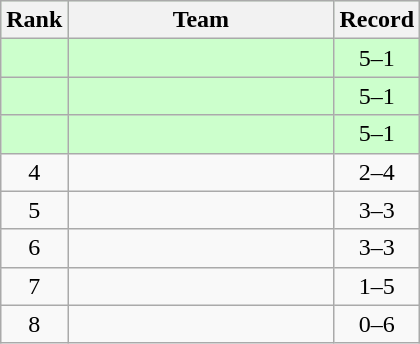<table class=wikitable style="text-align:center;">
<tr bgcolor=#ccffcc>
<th>Rank</th>
<th width=170>Team</th>
<th>Record</th>
</tr>
<tr bgcolor=#ccffcc>
<td></td>
<td align=left></td>
<td>5–1</td>
</tr>
<tr bgcolor=#ccffcc>
<td></td>
<td align=left></td>
<td>5–1</td>
</tr>
<tr bgcolor=#ccffcc>
<td></td>
<td align=left></td>
<td>5–1</td>
</tr>
<tr>
<td>4</td>
<td align=left></td>
<td>2–4</td>
</tr>
<tr>
<td>5</td>
<td align=left></td>
<td>3–3</td>
</tr>
<tr>
<td>6</td>
<td align=left></td>
<td>3–3</td>
</tr>
<tr>
<td>7</td>
<td align=left></td>
<td>1–5</td>
</tr>
<tr>
<td>8</td>
<td align=left></td>
<td>0–6</td>
</tr>
</table>
